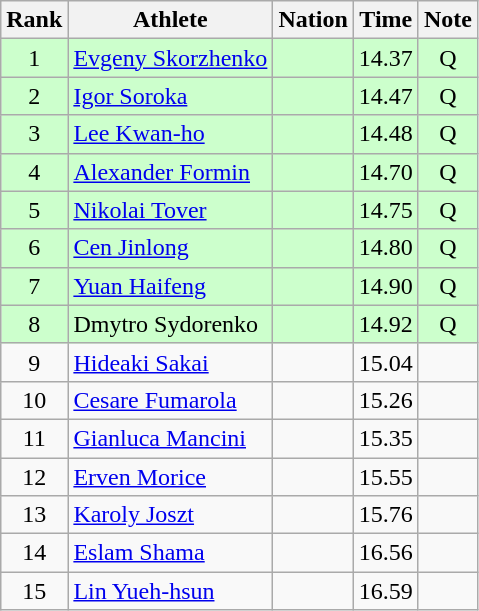<table class="wikitable sortable" style="text-align:center">
<tr>
<th>Rank</th>
<th>Athlete</th>
<th>Nation</th>
<th>Time</th>
<th>Note</th>
</tr>
<tr bgcolor=ccffcc>
<td>1</td>
<td align=left><a href='#'>Evgeny Skorzhenko</a></td>
<td align=left></td>
<td>14.37</td>
<td>Q</td>
</tr>
<tr bgcolor=ccffcc>
<td>2</td>
<td align=left><a href='#'>Igor Soroka</a></td>
<td align=left></td>
<td>14.47</td>
<td>Q</td>
</tr>
<tr bgcolor=ccffcc>
<td>3</td>
<td align=left><a href='#'>Lee Kwan-ho</a></td>
<td align=left></td>
<td>14.48</td>
<td>Q</td>
</tr>
<tr bgcolor=ccffcc>
<td>4</td>
<td align=left><a href='#'>Alexander Formin</a></td>
<td align=left></td>
<td>14.70</td>
<td>Q</td>
</tr>
<tr bgcolor=ccffcc>
<td>5</td>
<td align=left><a href='#'>Nikolai Tover</a></td>
<td align=left></td>
<td>14.75</td>
<td>Q</td>
</tr>
<tr bgcolor=ccffcc>
<td>6</td>
<td align=left><a href='#'>Cen Jinlong</a></td>
<td align=left></td>
<td>14.80</td>
<td>Q</td>
</tr>
<tr bgcolor=ccffcc>
<td>7</td>
<td align=left><a href='#'>Yuan Haifeng</a></td>
<td align=left></td>
<td>14.90</td>
<td>Q</td>
</tr>
<tr bgcolor=ccffcc>
<td>8</td>
<td align=left>Dmytro Sydorenko</td>
<td align=left></td>
<td>14.92</td>
<td>Q</td>
</tr>
<tr>
<td>9</td>
<td align=left><a href='#'>Hideaki Sakai</a></td>
<td align=left></td>
<td>15.04</td>
<td></td>
</tr>
<tr>
<td>10</td>
<td align=left><a href='#'>Cesare Fumarola</a></td>
<td align=left></td>
<td>15.26</td>
<td></td>
</tr>
<tr>
<td>11</td>
<td align=left><a href='#'>Gianluca Mancini</a></td>
<td align=left></td>
<td>15.35</td>
<td></td>
</tr>
<tr>
<td>12</td>
<td align=left><a href='#'>Erven Morice</a></td>
<td align=left></td>
<td>15.55</td>
<td></td>
</tr>
<tr>
<td>13</td>
<td align=left><a href='#'>Karoly Joszt</a></td>
<td align=left></td>
<td>15.76</td>
<td></td>
</tr>
<tr>
<td>14</td>
<td align=left><a href='#'>Eslam Shama</a></td>
<td align=left></td>
<td>16.56</td>
<td></td>
</tr>
<tr>
<td>15</td>
<td align=left><a href='#'>Lin Yueh-hsun</a></td>
<td align=left></td>
<td>16.59</td>
<td></td>
</tr>
</table>
